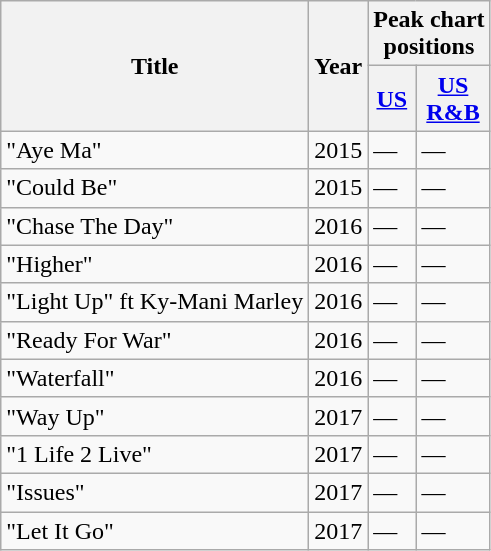<table class="wikitable">
<tr>
<th rowspan="2">Title</th>
<th rowspan="2">Year</th>
<th colspan="2">Peak chart<br>positions</th>
</tr>
<tr>
<th><a href='#'>US</a><br></th>
<th><a href='#'>US<br>R&B</a><br></th>
</tr>
<tr>
<td>"Aye Ma"</td>
<td>2015</td>
<td>—</td>
<td>—</td>
</tr>
<tr>
<td>"Could Be"</td>
<td>2015</td>
<td>—</td>
<td>—</td>
</tr>
<tr>
<td>"Chase The Day"</td>
<td>2016</td>
<td>—</td>
<td>—</td>
</tr>
<tr>
<td>"Higher"</td>
<td>2016</td>
<td>—</td>
<td>—</td>
</tr>
<tr>
<td>"Light Up"  ft Ky-Mani Marley</td>
<td>2016</td>
<td>—</td>
<td>—</td>
</tr>
<tr>
<td>"Ready For War"</td>
<td>2016</td>
<td>—</td>
<td>—</td>
</tr>
<tr>
<td>"Waterfall"</td>
<td>2016</td>
<td>—</td>
<td>—</td>
</tr>
<tr>
<td>"Way Up"</td>
<td>2017</td>
<td>—</td>
<td>—</td>
</tr>
<tr>
<td>"1 Life 2 Live"</td>
<td>2017</td>
<td>—</td>
<td>—</td>
</tr>
<tr>
<td>"Issues"</td>
<td>2017</td>
<td>—</td>
<td>—</td>
</tr>
<tr>
<td>"Let It Go"</td>
<td>2017</td>
<td>—</td>
<td>—</td>
</tr>
</table>
